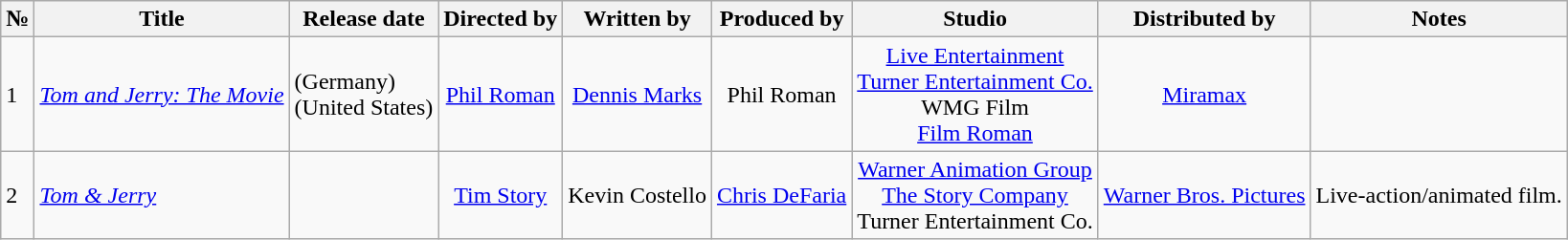<table class="wikitable">
<tr>
<th style="width:1em">№</th>
<th>Title</th>
<th>Release date</th>
<th>Directed by</th>
<th>Written by</th>
<th>Produced by</th>
<th>Studio</th>
<th>Distributed by</th>
<th>Notes</th>
</tr>
<tr>
<td>1</td>
<td><em><a href='#'>Tom and Jerry: The Movie</a></em></td>
<td> (Germany)<br> (United States)</td>
<td align="center"><a href='#'>Phil Roman</a></td>
<td align="center"><a href='#'>Dennis Marks</a></td>
<td align="center">Phil Roman</td>
<td align="center"><a href='#'>Live Entertainment</a><br><a href='#'>Turner Entertainment Co.</a><br>WMG Film<br><a href='#'>Film Roman</a></td>
<td align="center"><a href='#'>Miramax</a></td>
<td></td>
</tr>
<tr>
<td>2</td>
<td><em><a href='#'>Tom & Jerry</a></em></td>
<td></td>
<td align="center"><a href='#'>Tim Story</a></td>
<td align="center">Kevin Costello</td>
<td align="center"><a href='#'>Chris DeFaria</a></td>
<td align="center"><a href='#'>Warner Animation Group</a><br><a href='#'>The Story Company</a><br>Turner Entertainment Co.</td>
<td align="center"><a href='#'>Warner Bros. Pictures</a></td>
<td>Live-action/animated film.</td>
</tr>
</table>
